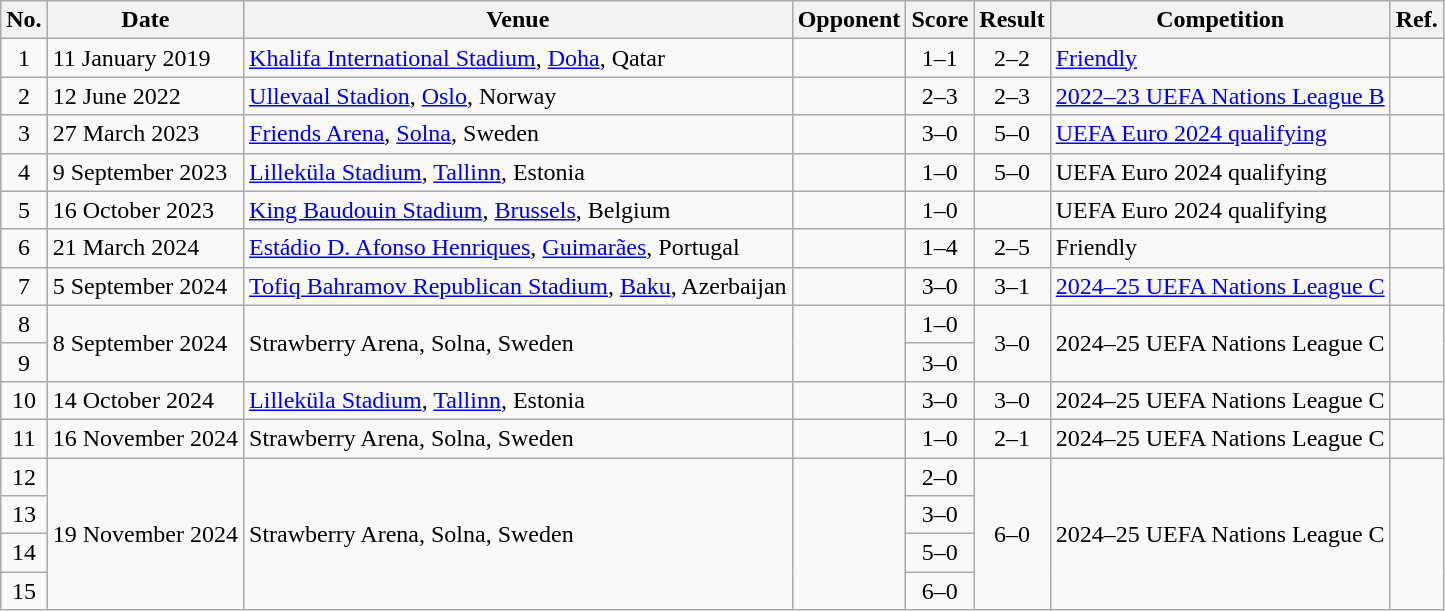<table class="wikitable sortable">
<tr>
<th scope="col">No.</th>
<th scope="col">Date</th>
<th scope="col">Venue</th>
<th scope="col">Opponent</th>
<th scope="col">Score</th>
<th scope="col">Result</th>
<th scope="col">Competition</th>
<th>Ref.</th>
</tr>
<tr>
<td align="center">1</td>
<td>11 January 2019</td>
<td><a href='#'>Khalifa International Stadium</a>, <a href='#'>Doha</a>, Qatar</td>
<td></td>
<td align="center">1–1</td>
<td align="center">2–2</td>
<td><a href='#'>Friendly</a></td>
<td style="text-align:center"></td>
</tr>
<tr>
<td align="center">2</td>
<td>12 June 2022</td>
<td><a href='#'>Ullevaal Stadion</a>, <a href='#'>Oslo</a>, Norway</td>
<td></td>
<td align="center">2–3</td>
<td align="center">2–3</td>
<td><a href='#'>2022–23 UEFA Nations League B</a></td>
<td style="text-align:center"></td>
</tr>
<tr>
<td align="center">3</td>
<td>27 March 2023</td>
<td><a href='#'>Friends Arena</a>, <a href='#'>Solna</a>, Sweden</td>
<td></td>
<td align="center">3–0</td>
<td align="center">5–0</td>
<td><a href='#'>UEFA Euro 2024 qualifying</a></td>
<td style="text-align:center"></td>
</tr>
<tr>
<td align="center">4</td>
<td>9 September 2023</td>
<td><a href='#'>Lilleküla Stadium</a>, <a href='#'>Tallinn</a>, Estonia</td>
<td></td>
<td align="center">1–0</td>
<td align="center">5–0</td>
<td>UEFA Euro 2024 qualifying</td>
<td style="text-align:center"></td>
</tr>
<tr>
<td align="center">5</td>
<td>16 October 2023</td>
<td><a href='#'>King Baudouin Stadium</a>, <a href='#'>Brussels</a>, Belgium</td>
<td></td>
<td align="center">1–0</td>
<td align="center"></td>
<td>UEFA Euro 2024 qualifying</td>
<td style="text-align:center"></td>
</tr>
<tr>
<td align="center">6</td>
<td>21 March 2024</td>
<td><a href='#'>Estádio D. Afonso Henriques</a>, <a href='#'>Guimarães</a>, Portugal</td>
<td></td>
<td align="center">1–4</td>
<td align="center">2–5</td>
<td>Friendly</td>
<td style="text-align:center"></td>
</tr>
<tr>
<td align="center">7</td>
<td>5 September 2024</td>
<td><a href='#'>Tofiq Bahramov Republican Stadium</a>, <a href='#'>Baku</a>, Azerbaijan</td>
<td></td>
<td align="center">3–0</td>
<td align="center">3–1</td>
<td><a href='#'>2024–25 UEFA Nations League C</a></td>
<td style="text-align:center"></td>
</tr>
<tr>
<td align="center">8</td>
<td rowspan="2">8 September 2024</td>
<td rowspan="2">Strawberry Arena, Solna, Sweden</td>
<td rowspan="2"></td>
<td style="text-align:center">1–0</td>
<td rowspan="2" style="text-align:center">3–0</td>
<td rowspan="2">2024–25 UEFA Nations League C</td>
<td rowspan="2" style="text-align:center"></td>
</tr>
<tr>
<td align="center">9</td>
<td style="text-align:center">3–0</td>
</tr>
<tr>
<td align="center">10</td>
<td>14 October 2024</td>
<td><a href='#'>Lilleküla Stadium</a>, <a href='#'>Tallinn</a>, Estonia</td>
<td></td>
<td align="center">3–0</td>
<td align="center">3–0</td>
<td>2024–25 UEFA Nations League C</td>
<td style="text-align:center"></td>
</tr>
<tr>
<td align="center">11</td>
<td>16 November 2024</td>
<td>Strawberry Arena, Solna, Sweden</td>
<td></td>
<td style="text-align:center">1–0</td>
<td style="text-align:center">2–1</td>
<td>2024–25 UEFA Nations League C</td>
<td style="text-align:center"></td>
</tr>
<tr>
<td align="center">12</td>
<td rowspan="4">19 November 2024</td>
<td rowspan="4">Strawberry Arena, Solna, Sweden</td>
<td rowspan="4"></td>
<td style="text-align:center">2–0</td>
<td rowspan="4" style="text-align:center">6–0</td>
<td rowspan="4">2024–25 UEFA Nations League C</td>
<td rowspan="4" style="text-align:center"></td>
</tr>
<tr>
<td align="center">13</td>
<td style="text-align:center">3–0</td>
</tr>
<tr>
<td align="center">14</td>
<td style="text-align:center">5–0</td>
</tr>
<tr>
<td align="center">15</td>
<td style="text-align:center">6–0</td>
</tr>
</table>
